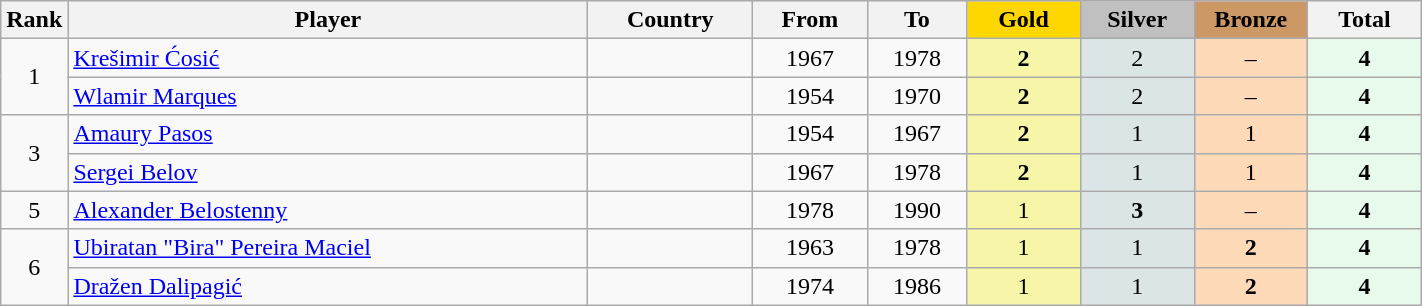<table class="wikitable plainrowheaders" width=75% style="text-align:center;">
<tr style="background-color:#EDEDED;">
<th class="hintergrundfarbe5" style="width:1em">Rank</th>
<th class="hintergrundfarbe5">Player</th>
<th class="hintergrundfarbe5">Country</th>
<th class="hintergrundfarbe5">From</th>
<th class="hintergrundfarbe5">To</th>
<th style="background:    gold; width:8%">Gold</th>
<th style="background:  silver; width:8%">Silver</th>
<th style="background: #CC9966; width:8%">Bronze</th>
<th class="hintergrundfarbe5" style="width:8%">Total</th>
</tr>
<tr>
<td rowspan="2">1</td>
<td align="left"><a href='#'>Krešimir Ćosić</a></td>
<td align="left"></td>
<td>1967</td>
<td>1978</td>
<td bgcolor="#F7F6A8"><strong>2</strong></td>
<td bgcolor="#DCE5E5">2</td>
<td bgcolor="#FFDAB9">–</td>
<td bgcolor="#E7FAEC"><strong>4</strong></td>
</tr>
<tr align="center">
<td align="left"><a href='#'>Wlamir Marques</a></td>
<td align="left"></td>
<td>1954</td>
<td>1970</td>
<td bgcolor="#F7F6A8"><strong>2</strong></td>
<td bgcolor="#DCE5E5">2</td>
<td bgcolor="#FFDAB9">–</td>
<td bgcolor="#E7FAEC"><strong>4</strong></td>
</tr>
<tr align="center">
<td rowspan="2">3</td>
<td align="left"><a href='#'>Amaury Pasos</a></td>
<td align="left"></td>
<td>1954</td>
<td>1967</td>
<td bgcolor="#F7F6A8"><strong>2</strong></td>
<td bgcolor="#DCE5E5">1</td>
<td bgcolor="#FFDAB9">1</td>
<td bgcolor="#E7FAEC"><strong>4</strong></td>
</tr>
<tr align="center">
<td align="left"><a href='#'>Sergei Belov</a></td>
<td align="left"></td>
<td>1967</td>
<td>1978</td>
<td bgcolor="#F7F6A8"><strong>2</strong></td>
<td bgcolor="#DCE5E5">1</td>
<td bgcolor="#FFDAB9">1</td>
<td bgcolor="#E7FAEC"><strong>4</strong></td>
</tr>
<tr align="center">
<td>5</td>
<td align="left"><a href='#'>Alexander Belostenny</a></td>
<td align="left"></td>
<td>1978</td>
<td>1990</td>
<td bgcolor="#F7F6A8">1</td>
<td bgcolor="#DCE5E5"><strong>3</strong></td>
<td bgcolor="#FFDAB9">–</td>
<td bgcolor="#E7FAEC"><strong>4</strong></td>
</tr>
<tr align="center">
<td rowspan="2">6</td>
<td align="left"><a href='#'>Ubiratan "Bira" Pereira Maciel</a></td>
<td align="left"></td>
<td>1963</td>
<td>1978</td>
<td bgcolor="#F7F6A8">1</td>
<td bgcolor="#DCE5E5">1</td>
<td bgcolor="#FFDAB9"><strong>2</strong></td>
<td bgcolor="#E7FAEC"><strong>4</strong></td>
</tr>
<tr align="center">
<td align="left"><a href='#'>Dražen Dalipagić</a></td>
<td align="left"></td>
<td>1974</td>
<td>1986</td>
<td bgcolor="#F7F6A8">1</td>
<td bgcolor="#DCE5E5">1</td>
<td bgcolor="#FFDAB9"><strong>2</strong></td>
<td bgcolor="#E7FAEC"><strong>4</strong></td>
</tr>
</table>
